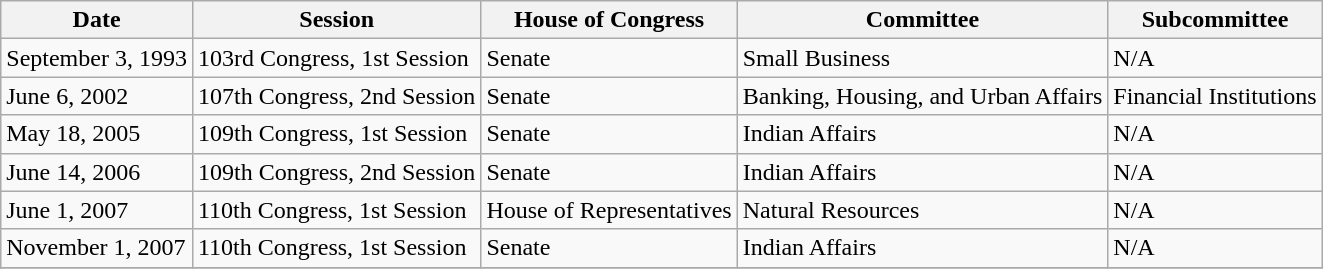<table class="wikitable">
<tr>
<th>Date</th>
<th>Session</th>
<th>House of Congress</th>
<th>Committee</th>
<th>Subcommittee</th>
</tr>
<tr>
<td>September 3, 1993</td>
<td>103rd Congress, 1st Session</td>
<td>Senate</td>
<td>Small Business</td>
<td>N/A</td>
</tr>
<tr>
<td>June 6, 2002 </td>
<td>107th Congress, 2nd Session</td>
<td>Senate</td>
<td>Banking, Housing, and Urban Affairs</td>
<td>Financial Institutions</td>
</tr>
<tr>
<td>May 18, 2005 </td>
<td>109th Congress, 1st Session</td>
<td>Senate</td>
<td>Indian Affairs</td>
<td>N/A</td>
</tr>
<tr>
<td>June 14, 2006 </td>
<td>109th Congress, 2nd Session</td>
<td>Senate</td>
<td>Indian Affairs</td>
<td>N/A</td>
</tr>
<tr>
<td>June 1, 2007 </td>
<td>110th Congress, 1st Session</td>
<td>House of Representatives</td>
<td>Natural Resources</td>
<td>N/A</td>
</tr>
<tr>
<td>November 1, 2007 </td>
<td>110th Congress, 1st Session</td>
<td>Senate</td>
<td>Indian Affairs</td>
<td>N/A</td>
</tr>
<tr>
</tr>
</table>
